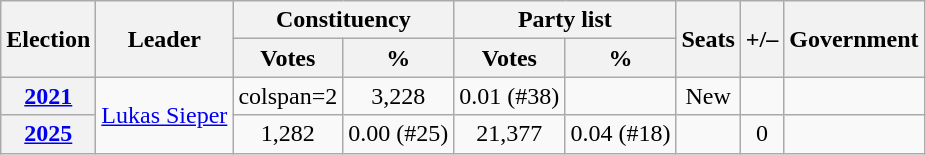<table class="wikitable unsortable" style="text-align:center;">
<tr>
<th rowspan="2">Election</th>
<th rowspan="2">Leader</th>
<th colspan="2">Constituency</th>
<th colspan="2">Party list</th>
<th rowspan="2">Seats</th>
<th rowspan="2">+/–</th>
<th rowspan="2">Government</th>
</tr>
<tr>
<th>Votes</th>
<th>%</th>
<th>Votes</th>
<th>%</th>
</tr>
<tr>
<th><a href='#'>2021</a></th>
<td rowspan=2><a href='#'>Lukas Sieper</a></td>
<td>colspan=2 </td>
<td>3,228</td>
<td>0.01 (#38)</td>
<td></td>
<td>New</td>
<td></td>
</tr>
<tr>
<th><a href='#'>2025</a></th>
<td>1,282</td>
<td>0.00 (#25)</td>
<td>21,377</td>
<td>0.04 (#18)</td>
<td></td>
<td> 0</td>
<td></td>
</tr>
</table>
